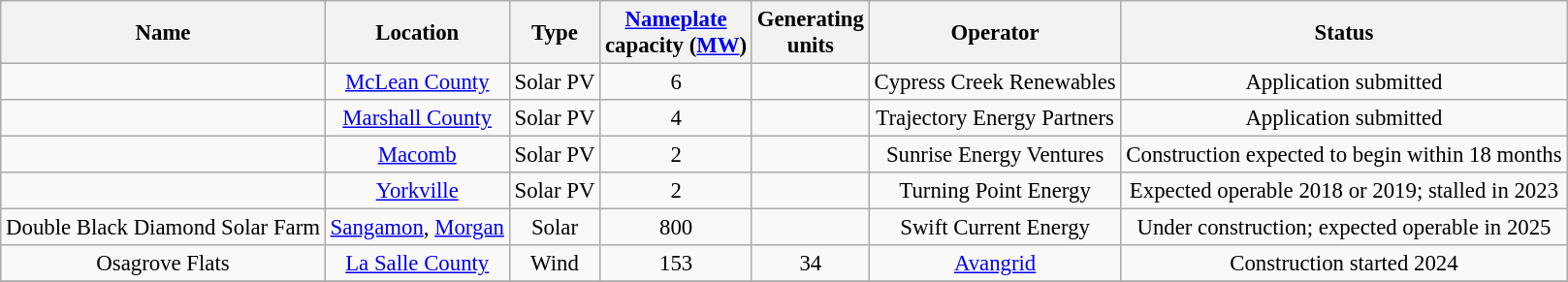<table class="wikitable sortable" style="font-size:95%; text-align:center;">
<tr>
<th>Name</th>
<th>Location</th>
<th>Type</th>
<th><a href='#'>Nameplate</a><br>capacity (<a href='#'>MW</a>)</th>
<th>Generating<br> units</th>
<th>Operator</th>
<th>Status</th>
</tr>
<tr>
<td></td>
<td><a href='#'>McLean County</a></td>
<td>Solar PV</td>
<td>6</td>
<td></td>
<td>Cypress Creek Renewables</td>
<td>Application submitted</td>
</tr>
<tr>
<td></td>
<td><a href='#'>Marshall County</a></td>
<td>Solar PV</td>
<td>4</td>
<td></td>
<td>Trajectory Energy Partners</td>
<td>Application submitted</td>
</tr>
<tr>
<td></td>
<td><a href='#'>Macomb</a></td>
<td>Solar PV</td>
<td>2</td>
<td></td>
<td>Sunrise Energy Ventures</td>
<td>Construction expected to begin within 18 months</td>
</tr>
<tr>
<td></td>
<td><a href='#'>Yorkville</a></td>
<td>Solar PV</td>
<td>2</td>
<td></td>
<td>Turning Point Energy</td>
<td>Expected operable 2018 or 2019; stalled in 2023</td>
</tr>
<tr>
<td>Double Black Diamond Solar Farm</td>
<td><a href='#'>Sangamon</a>, <a href='#'>Morgan</a></td>
<td>Solar</td>
<td>800</td>
<td></td>
<td>Swift Current Energy</td>
<td>Under construction; expected operable in 2025</td>
</tr>
<tr>
<td>Osagrove Flats</td>
<td><a href='#'>La Salle County</a></td>
<td>Wind</td>
<td>153</td>
<td>34</td>
<td><a href='#'>Avangrid</a></td>
<td>Construction started 2024</td>
</tr>
<tr>
</tr>
</table>
